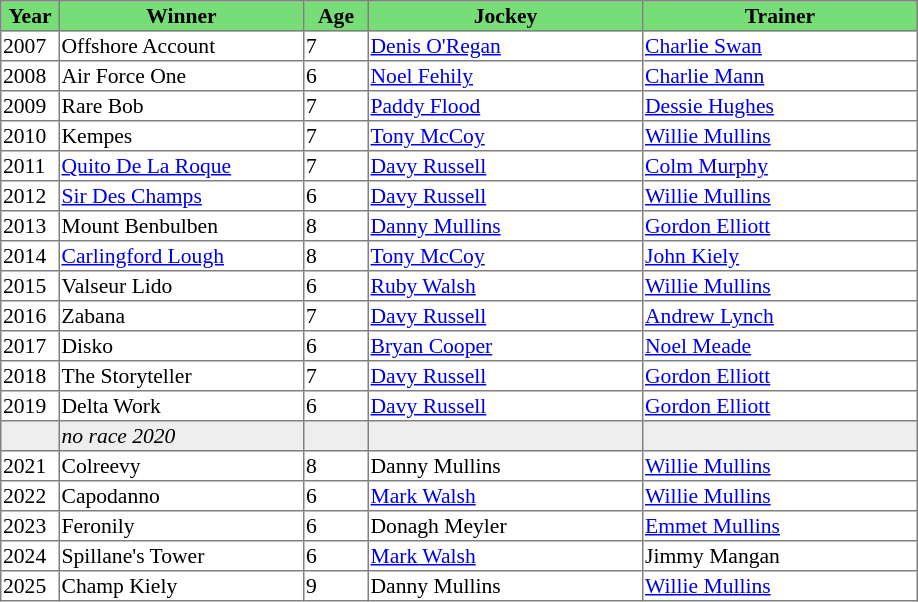<table class = "sortable" | border="1" style="border-collapse: collapse; font-size:90%">
<tr bgcolor="#77dd77" align="center">
<th width="36px"><strong>Year</strong><br></th>
<th width="160px"><strong>Winner</strong><br></th>
<th width="40px"><strong>Age</strong><br></th>
<th width="180px"><strong>Jockey</strong><br></th>
<th width="180px"><strong>Trainer</strong><br></th>
</tr>
<tr>
<td>2007</td>
<td>Offshore Account</td>
<td>7</td>
<td><a href='#'>Denis O'Regan</a></td>
<td><a href='#'>Charlie Swan</a></td>
</tr>
<tr>
<td>2008</td>
<td>Air Force One</td>
<td>6</td>
<td><a href='#'>Noel Fehily</a></td>
<td><a href='#'>Charlie Mann</a></td>
</tr>
<tr>
<td>2009</td>
<td>Rare Bob</td>
<td>7</td>
<td><a href='#'>Paddy Flood</a></td>
<td><a href='#'>Dessie Hughes</a></td>
</tr>
<tr>
<td>2010</td>
<td>Kempes</td>
<td>7</td>
<td><a href='#'>Tony McCoy</a></td>
<td><a href='#'>Willie Mullins</a></td>
</tr>
<tr>
<td>2011</td>
<td><a href='#'>Quito De La Roque</a></td>
<td>7</td>
<td><a href='#'>Davy Russell</a></td>
<td><a href='#'>Colm Murphy</a></td>
</tr>
<tr>
<td>2012</td>
<td><a href='#'>Sir Des Champs</a></td>
<td>6</td>
<td><a href='#'>Davy Russell</a></td>
<td><a href='#'>Willie Mullins</a></td>
</tr>
<tr>
<td>2013</td>
<td>Mount Benbulben</td>
<td>8</td>
<td><a href='#'>Danny Mullins</a></td>
<td><a href='#'>Gordon Elliott</a></td>
</tr>
<tr>
<td>2014</td>
<td><a href='#'>Carlingford Lough</a></td>
<td>8</td>
<td><a href='#'>Tony McCoy</a></td>
<td><a href='#'>John Kiely</a></td>
</tr>
<tr>
<td>2015</td>
<td>Valseur Lido</td>
<td>6</td>
<td><a href='#'>Ruby Walsh</a></td>
<td><a href='#'>Willie Mullins</a></td>
</tr>
<tr>
<td>2016</td>
<td>Zabana</td>
<td>7</td>
<td><a href='#'>Davy Russell</a></td>
<td><a href='#'>Andrew Lynch</a></td>
</tr>
<tr>
<td>2017</td>
<td>Disko</td>
<td>6</td>
<td><a href='#'>Bryan Cooper</a></td>
<td><a href='#'>Noel Meade</a></td>
</tr>
<tr>
<td>2018</td>
<td>The Storyteller</td>
<td>7</td>
<td><a href='#'>Davy Russell</a></td>
<td><a href='#'>Gordon Elliott</a></td>
</tr>
<tr>
<td>2019</td>
<td>Delta Work</td>
<td>6</td>
<td><a href='#'>Davy Russell</a></td>
<td><a href='#'>Gordon Elliott</a></td>
</tr>
<tr bgcolor="#eeeeee">
<td data-sort-value="2020"></td>
<td><em>no race 2020</em> </td>
<td></td>
<td></td>
<td></td>
</tr>
<tr>
<td>2021</td>
<td>Colreevy</td>
<td>8</td>
<td>Danny Mullins</td>
<td><a href='#'>Willie Mullins</a></td>
</tr>
<tr>
<td>2022</td>
<td>Capodanno</td>
<td>6</td>
<td><a href='#'>Mark Walsh</a></td>
<td><a href='#'>Willie Mullins</a></td>
</tr>
<tr>
<td>2023</td>
<td>Feronily</td>
<td>6</td>
<td>Donagh Meyler</td>
<td><a href='#'>Emmet Mullins</a></td>
</tr>
<tr>
<td>2024</td>
<td>Spillane's Tower</td>
<td>6</td>
<td><a href='#'>Mark Walsh</a></td>
<td>Jimmy Mangan</td>
</tr>
<tr>
<td>2025</td>
<td>Champ Kiely</td>
<td>9</td>
<td>Danny Mullins</td>
<td><a href='#'>Willie Mullins</a></td>
</tr>
</table>
